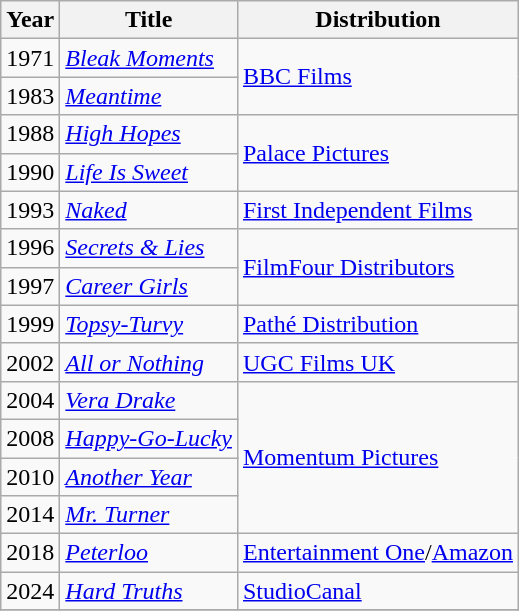<table class="wikitable unsortable">
<tr>
<th>Year</th>
<th>Title</th>
<th>Distribution</th>
</tr>
<tr>
<td>1971</td>
<td><em><a href='#'>Bleak Moments</a></em></td>
<td rowspan="2"><a href='#'>BBC Films</a></td>
</tr>
<tr>
<td>1983</td>
<td><em><a href='#'>Meantime</a></em></td>
</tr>
<tr>
<td>1988</td>
<td><em><a href='#'>High Hopes</a></em></td>
<td rowspan="2"><a href='#'>Palace Pictures</a></td>
</tr>
<tr>
<td>1990</td>
<td><em><a href='#'>Life Is Sweet</a></em></td>
</tr>
<tr>
<td>1993</td>
<td><em><a href='#'>Naked</a></em></td>
<td><a href='#'>First Independent Films</a></td>
</tr>
<tr>
<td>1996</td>
<td><em><a href='#'>Secrets & Lies</a></em></td>
<td rowspan="2"><a href='#'>FilmFour Distributors</a></td>
</tr>
<tr>
<td>1997</td>
<td><em><a href='#'>Career Girls</a></em></td>
</tr>
<tr>
<td>1999</td>
<td><em><a href='#'>Topsy-Turvy</a></em></td>
<td><a href='#'>Pathé Distribution</a></td>
</tr>
<tr>
<td>2002</td>
<td><em><a href='#'>All or Nothing</a></em></td>
<td><a href='#'>UGC Films UK</a></td>
</tr>
<tr>
<td>2004</td>
<td><em><a href='#'>Vera Drake</a></em></td>
<td rowspan="4"><a href='#'>Momentum Pictures</a></td>
</tr>
<tr>
<td>2008</td>
<td><em><a href='#'>Happy-Go-Lucky</a></em></td>
</tr>
<tr>
<td>2010</td>
<td><em><a href='#'>Another Year</a></em></td>
</tr>
<tr>
<td>2014</td>
<td><em><a href='#'>Mr. Turner</a></em></td>
</tr>
<tr>
<td>2018</td>
<td><em><a href='#'>Peterloo</a></em></td>
<td><a href='#'>Entertainment One</a>/<a href='#'>Amazon</a></td>
</tr>
<tr>
<td>2024</td>
<td><em><a href='#'>Hard Truths</a></em></td>
<td><a href='#'>StudioCanal</a></td>
</tr>
<tr>
</tr>
</table>
